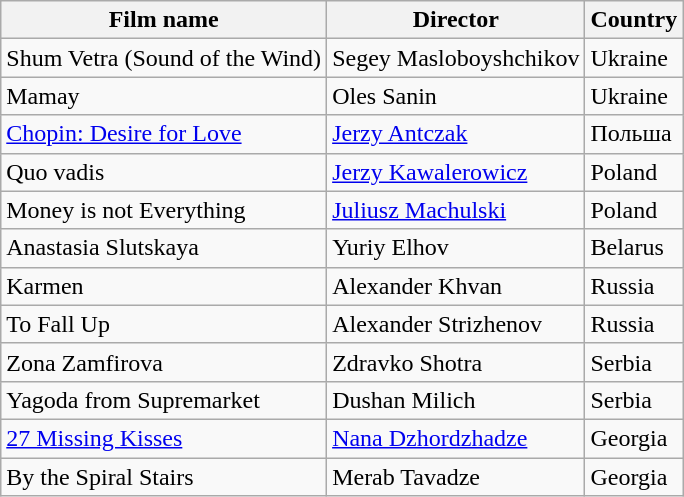<table class="wikitable">
<tr>
<th>Film name</th>
<th>Director</th>
<th>Country</th>
</tr>
<tr>
<td>Shum Vetra (Sound of the Wind)</td>
<td>Segey Masloboyshchikov</td>
<td>Ukraine</td>
</tr>
<tr>
<td>Mamay</td>
<td>Oles Sanin</td>
<td>Ukraine</td>
</tr>
<tr>
<td><a href='#'>Chopin: Desire for Love</a></td>
<td><a href='#'>Jerzy Antczak</a></td>
<td>Польша</td>
</tr>
<tr>
<td>Quo vadis</td>
<td><a href='#'>Jerzy Kawalerowicz</a></td>
<td>Poland</td>
</tr>
<tr>
<td>Money is not Everything</td>
<td><a href='#'>Juliusz Machulski</a></td>
<td>Poland</td>
</tr>
<tr>
<td>Anastasia Slutskaya</td>
<td>Yuriy Elhov</td>
<td>Belarus</td>
</tr>
<tr>
<td>Karmen</td>
<td>Alexander Khvan</td>
<td>Russia</td>
</tr>
<tr>
<td>To Fall Up</td>
<td>Alexander Strizhenov</td>
<td>Russia</td>
</tr>
<tr>
<td>Zona Zamfirova</td>
<td>Zdravko Shotra</td>
<td>Serbia</td>
</tr>
<tr>
<td>Yagoda from Supremarket</td>
<td>Dushan Milich</td>
<td>Serbia</td>
</tr>
<tr>
<td><a href='#'>27 Missing Kisses</a></td>
<td><a href='#'>Nana Dzhordzhadze</a></td>
<td>Georgia</td>
</tr>
<tr>
<td>By the Spiral Stairs</td>
<td>Merab Tavadze</td>
<td>Georgia</td>
</tr>
</table>
